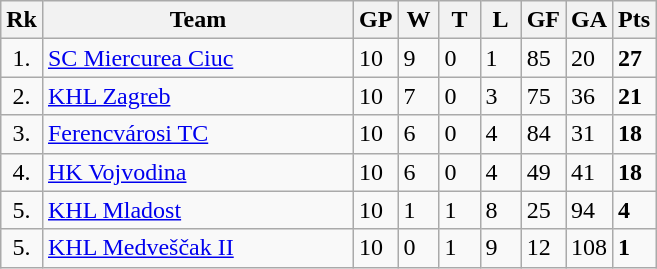<table class="wikitable" style="text-align:left;">
<tr>
<th width=20>Rk</th>
<th width=200>Team</th>
<th width=20 abbr="Games Played">GP</th>
<th width=20 abbr="Won">W</th>
<th width=20 abbr="Tied">T</th>
<th width=20 abbr="Lost">L</th>
<th width=20 abbr="Goals for">GF</th>
<th width=20 abbr="Goals against">GA</th>
<th width=20 abbr="Points">Pts</th>
</tr>
<tr>
<td style="text-align:center;">1.</td>
<td> <a href='#'>SC Miercurea Ciuc</a></td>
<td>10</td>
<td>9</td>
<td>0</td>
<td>1</td>
<td>85</td>
<td>20</td>
<td><strong>27</strong></td>
</tr>
<tr>
<td style="text-align:center;">2.</td>
<td> <a href='#'>KHL Zagreb</a></td>
<td>10</td>
<td>7</td>
<td>0</td>
<td>3</td>
<td>75</td>
<td>36</td>
<td><strong>21</strong></td>
</tr>
<tr>
<td style="text-align:center;">3.</td>
<td> <a href='#'>Ferencvárosi TC</a></td>
<td>10</td>
<td>6</td>
<td>0</td>
<td>4</td>
<td>84</td>
<td>31</td>
<td><strong>18</strong></td>
</tr>
<tr>
<td style="text-align:center;">4.</td>
<td> <a href='#'>HK Vojvodina</a></td>
<td>10</td>
<td>6</td>
<td>0</td>
<td>4</td>
<td>49</td>
<td>41</td>
<td><strong>18</strong></td>
</tr>
<tr>
<td style="text-align:center;">5.</td>
<td> <a href='#'>KHL Mladost</a></td>
<td>10</td>
<td>1</td>
<td>1</td>
<td>8</td>
<td>25</td>
<td>94</td>
<td><strong>4</strong></td>
</tr>
<tr>
<td style="text-align:center;">5.</td>
<td> <a href='#'>KHL Medveščak II</a></td>
<td>10</td>
<td>0</td>
<td>1</td>
<td>9</td>
<td>12</td>
<td>108</td>
<td><strong>1</strong></td>
</tr>
</table>
